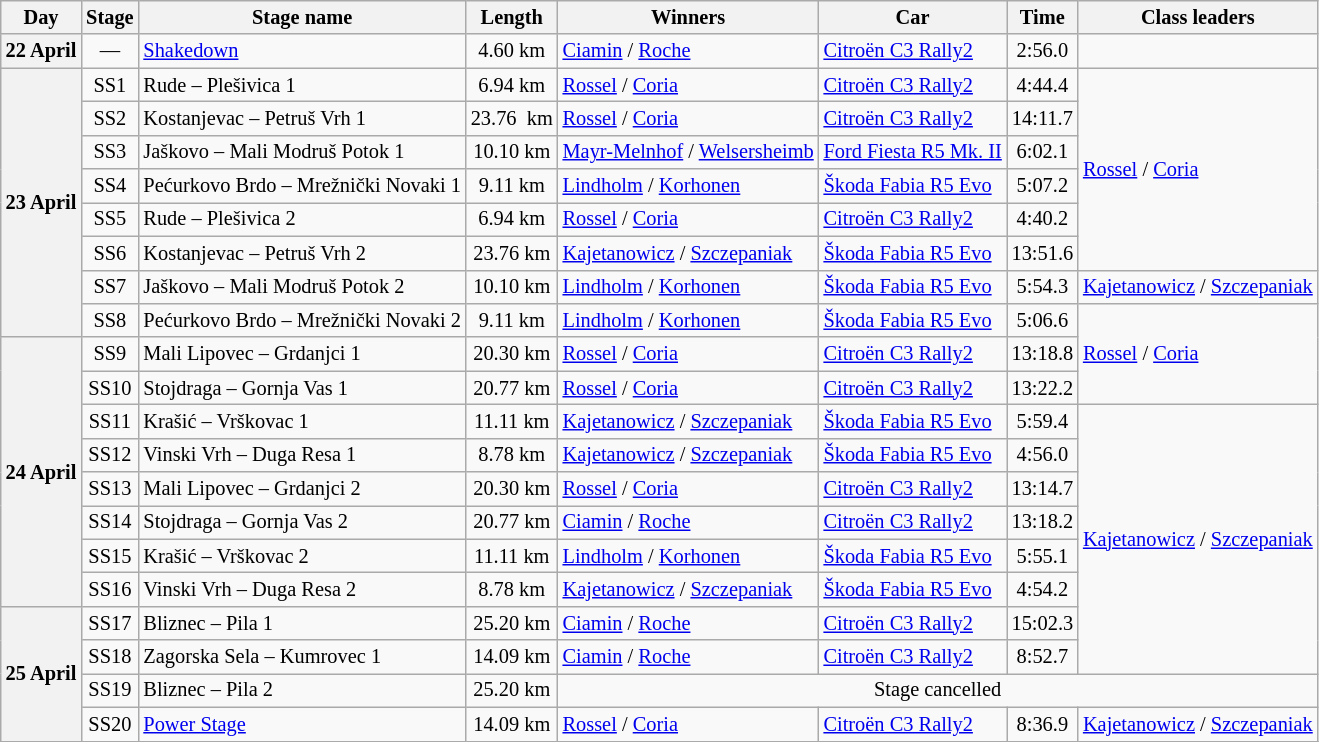<table class="wikitable" style="font-size: 85%;">
<tr>
<th>Day</th>
<th>Stage</th>
<th>Stage name</th>
<th>Length</th>
<th>Winners</th>
<th>Car</th>
<th>Time</th>
<th>Class leaders</th>
</tr>
<tr>
<th>22 April</th>
<td align="center">—</td>
<td><a href='#'>Shakedown</a></td>
<td align="center">4.60 km</td>
<td><a href='#'>Ciamin</a> / <a href='#'>Roche</a></td>
<td><a href='#'>Citroën C3 Rally2</a></td>
<td align="center">2:56.0</td>
<td></td>
</tr>
<tr>
<th rowspan="8">23 April</th>
<td align="center">SS1</td>
<td>Rude – Plešivica 1</td>
<td align="center">6.94 km</td>
<td><a href='#'>Rossel</a> / <a href='#'>Coria</a></td>
<td><a href='#'>Citroën C3 Rally2</a></td>
<td align="center">4:44.4</td>
<td rowspan="6"><a href='#'>Rossel</a> / <a href='#'>Coria</a></td>
</tr>
<tr>
<td align="center">SS2</td>
<td>Kostanjevac – Petruš Vrh 1</td>
<td align="center">23.76  km</td>
<td><a href='#'>Rossel</a> / <a href='#'>Coria</a></td>
<td><a href='#'>Citroën C3 Rally2</a></td>
<td align="center">14:11.7</td>
</tr>
<tr>
<td align="center">SS3</td>
<td>Jaškovo – Mali Modruš Potok 1</td>
<td align="center">10.10 km</td>
<td><a href='#'>Mayr-Melnhof</a> / <a href='#'>Welsersheimb</a></td>
<td><a href='#'>Ford Fiesta R5 Mk. II</a></td>
<td align="center">6:02.1</td>
</tr>
<tr>
<td align="center">SS4</td>
<td>Pećurkovo Brdo – Mrežnički Novaki 1</td>
<td align="center">9.11 km</td>
<td><a href='#'>Lindholm</a> / <a href='#'>Korhonen</a></td>
<td><a href='#'>Škoda Fabia R5 Evo</a></td>
<td align="center">5:07.2</td>
</tr>
<tr>
<td align="center">SS5</td>
<td>Rude – Plešivica 2</td>
<td align="center">6.94 km</td>
<td><a href='#'>Rossel</a> / <a href='#'>Coria</a></td>
<td><a href='#'>Citroën C3 Rally2</a></td>
<td align="center">4:40.2</td>
</tr>
<tr>
<td align="center">SS6</td>
<td>Kostanjevac – Petruš Vrh 2</td>
<td align="center">23.76 km</td>
<td><a href='#'>Kajetanowicz</a> / <a href='#'>Szczepaniak</a></td>
<td><a href='#'>Škoda Fabia R5 Evo</a></td>
<td align="center">13:51.6</td>
</tr>
<tr>
<td align="center">SS7</td>
<td>Jaškovo – Mali Modruš Potok 2</td>
<td align="center">10.10 km</td>
<td><a href='#'>Lindholm</a> / <a href='#'>Korhonen</a></td>
<td><a href='#'>Škoda Fabia R5 Evo</a></td>
<td align="center">5:54.3</td>
<td><a href='#'>Kajetanowicz</a> / <a href='#'>Szczepaniak</a></td>
</tr>
<tr>
<td align="center">SS8</td>
<td>Pećurkovo Brdo – Mrežnički Novaki 2</td>
<td align="center">9.11 km</td>
<td><a href='#'>Lindholm</a> / <a href='#'>Korhonen</a></td>
<td><a href='#'>Škoda Fabia R5 Evo</a></td>
<td align="center">5:06.6</td>
<td rowspan="3"><a href='#'>Rossel</a> / <a href='#'>Coria</a></td>
</tr>
<tr>
<th rowspan="8">24 April</th>
<td align="center">SS9</td>
<td>Mali Lipovec – Grdanjci 1</td>
<td align="center">20.30 km</td>
<td><a href='#'>Rossel</a> / <a href='#'>Coria</a></td>
<td><a href='#'>Citroën C3 Rally2</a></td>
<td align="center">13:18.8</td>
</tr>
<tr>
<td align="center">SS10</td>
<td>Stojdraga – Gornja Vas 1</td>
<td align="center">20.77 km</td>
<td><a href='#'>Rossel</a> / <a href='#'>Coria</a></td>
<td><a href='#'>Citroën C3 Rally2</a></td>
<td align="center">13:22.2</td>
</tr>
<tr>
<td align="center">SS11</td>
<td>Krašić – Vrškovac 1</td>
<td align="center">11.11 km</td>
<td><a href='#'>Kajetanowicz</a> / <a href='#'>Szczepaniak</a></td>
<td><a href='#'>Škoda Fabia R5 Evo</a></td>
<td align="center">5:59.4</td>
<td rowspan="8"><a href='#'>Kajetanowicz</a> / <a href='#'>Szczepaniak</a></td>
</tr>
<tr>
<td align="center">SS12</td>
<td>Vinski Vrh – Duga Resa 1</td>
<td align="center">8.78 km</td>
<td><a href='#'>Kajetanowicz</a> / <a href='#'>Szczepaniak</a></td>
<td><a href='#'>Škoda Fabia R5 Evo</a></td>
<td align="center">4:56.0</td>
</tr>
<tr>
<td align="center">SS13</td>
<td>Mali Lipovec – Grdanjci 2</td>
<td align="center">20.30 km</td>
<td><a href='#'>Rossel</a> / <a href='#'>Coria</a></td>
<td><a href='#'>Citroën C3 Rally2</a></td>
<td align="center">13:14.7</td>
</tr>
<tr>
<td align="center">SS14</td>
<td>Stojdraga – Gornja Vas 2</td>
<td align="center">20.77 km</td>
<td><a href='#'>Ciamin</a> / <a href='#'>Roche</a></td>
<td><a href='#'>Citroën C3 Rally2</a></td>
<td align="center">13:18.2</td>
</tr>
<tr>
<td align="center">SS15</td>
<td>Krašić – Vrškovac 2</td>
<td align="center">11.11 km</td>
<td><a href='#'>Lindholm</a> / <a href='#'>Korhonen</a></td>
<td><a href='#'>Škoda Fabia R5 Evo</a></td>
<td align="center">5:55.1</td>
</tr>
<tr>
<td align="center">SS16</td>
<td>Vinski Vrh – Duga Resa 2</td>
<td align="center">8.78 km</td>
<td><a href='#'>Kajetanowicz</a> / <a href='#'>Szczepaniak</a></td>
<td><a href='#'>Škoda Fabia R5 Evo</a></td>
<td align="center">4:54.2</td>
</tr>
<tr>
<th rowspan="4">25 April</th>
<td align="center">SS17</td>
<td>Bliznec – Pila 1</td>
<td align="center">25.20 km</td>
<td><a href='#'>Ciamin</a> / <a href='#'>Roche</a></td>
<td><a href='#'>Citroën C3 Rally2</a></td>
<td align="center">15:02.3</td>
</tr>
<tr>
<td align="center">SS18</td>
<td>Zagorska Sela – Kumrovec 1</td>
<td align="center">14.09 km</td>
<td><a href='#'>Ciamin</a> / <a href='#'>Roche</a></td>
<td><a href='#'>Citroën C3 Rally2</a></td>
<td align="center">8:52.7</td>
</tr>
<tr>
<td align="center">SS19</td>
<td>Bliznec – Pila 2</td>
<td align="center">25.20 km</td>
<td colspan="4" align="center">Stage cancelled</td>
</tr>
<tr>
<td align="center">SS20</td>
<td><a href='#'>Power Stage</a></td>
<td align="center">14.09 km</td>
<td><a href='#'>Rossel</a> / <a href='#'>Coria</a></td>
<td><a href='#'>Citroën C3 Rally2</a></td>
<td align="center">8:36.9</td>
<td><a href='#'>Kajetanowicz</a> / <a href='#'>Szczepaniak</a></td>
</tr>
<tr>
</tr>
</table>
